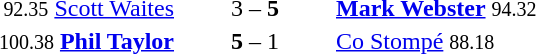<table style="text-align:center">
<tr>
<th width=223></th>
<th width=100></th>
<th width=223></th>
</tr>
<tr>
<td align=right><small><span>92.35</span></small> <a href='#'>Scott Waites</a> </td>
<td>3 – <strong>5</strong></td>
<td align=left> <strong><a href='#'>Mark Webster</a></strong> <small><span>94.32</span></small></td>
</tr>
<tr>
<td align=right><small><span>100.38</span></small> <strong><a href='#'>Phil Taylor</a></strong> </td>
<td><strong>5</strong> – 1</td>
<td align=left> <a href='#'>Co Stompé</a> <small><span>88.18</span></small></td>
</tr>
</table>
